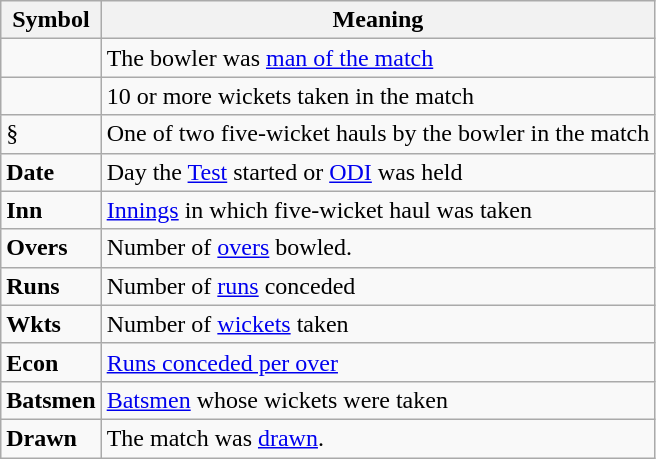<table class="wikitable" border="1">
<tr>
<th>Symbol</th>
<th>Meaning</th>
</tr>
<tr>
<td></td>
<td>The bowler was <a href='#'>man of the match</a></td>
</tr>
<tr>
<td></td>
<td>10 or more wickets taken in the match</td>
</tr>
<tr>
<td>§</td>
<td>One of two five-wicket hauls by the bowler in the match</td>
</tr>
<tr>
<td><strong>Date</strong></td>
<td>Day the <a href='#'>Test</a> started or <a href='#'>ODI</a> was held</td>
</tr>
<tr>
<td><strong>Inn</strong></td>
<td><a href='#'>Innings</a> in which five-wicket haul was taken</td>
</tr>
<tr>
<td><strong>Overs</strong></td>
<td>Number of <a href='#'>overs</a> bowled.</td>
</tr>
<tr>
<td><strong>Runs</strong></td>
<td>Number of <a href='#'>runs</a> conceded</td>
</tr>
<tr>
<td><strong>Wkts</strong></td>
<td>Number of <a href='#'>wickets</a> taken</td>
</tr>
<tr>
<td><strong>Econ</strong></td>
<td><a href='#'>Runs conceded per over</a></td>
</tr>
<tr>
<td><strong>Batsmen</strong></td>
<td><a href='#'>Batsmen</a> whose wickets were taken</td>
</tr>
<tr>
<td><strong>Drawn</strong></td>
<td>The match was <a href='#'>drawn</a>.</td>
</tr>
</table>
